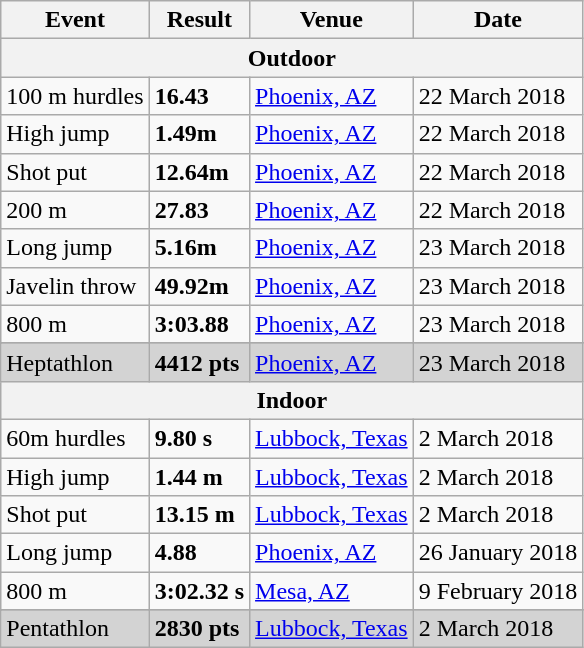<table class="wikitable">
<tr>
<th>Event</th>
<th>Result</th>
<th>Venue</th>
<th>Date</th>
</tr>
<tr>
<th colspan="4">Outdoor</th>
</tr>
<tr>
<td>100 m hurdles</td>
<td><strong>16.43</strong></td>
<td><a href='#'>Phoenix, AZ</a></td>
<td>22 March 2018</td>
</tr>
<tr>
<td>High jump</td>
<td><strong>1.49m</strong></td>
<td><a href='#'>Phoenix, AZ</a></td>
<td>22 March 2018</td>
</tr>
<tr>
<td>Shot put</td>
<td><strong>12.64m</strong></td>
<td><a href='#'>Phoenix, AZ</a></td>
<td>22 March 2018</td>
</tr>
<tr>
<td>200 m</td>
<td><strong>27.83 </strong></td>
<td><a href='#'>Phoenix, AZ</a></td>
<td>22 March 2018</td>
</tr>
<tr>
<td>Long jump</td>
<td><strong>5.16m</strong></td>
<td><a href='#'>Phoenix, AZ</a></td>
<td>23 March 2018</td>
</tr>
<tr>
<td>Javelin throw</td>
<td><strong>49.92m</strong></td>
<td><a href='#'>Phoenix, AZ</a></td>
<td>23 March 2018</td>
</tr>
<tr>
<td>800 m</td>
<td><strong>3:03.88 </strong></td>
<td><a href='#'>Phoenix, AZ</a></td>
<td>23 March 2018</td>
</tr>
<tr>
</tr>
<tr bgcolor=lightgray>
<td>Heptathlon</td>
<td><strong>4412 pts</strong></td>
<td> <a href='#'>Phoenix, AZ</a></td>
<td>23 March 2018</td>
</tr>
<tr>
<th colspan="4">Indoor</th>
</tr>
<tr>
<td>60m hurdles</td>
<td><strong>9.80 s</strong></td>
<td><a href='#'>Lubbock, Texas</a></td>
<td>2 March 2018</td>
</tr>
<tr>
<td>High jump</td>
<td><strong>1.44 m</strong></td>
<td><a href='#'>Lubbock, Texas</a></td>
<td>2 March 2018</td>
</tr>
<tr>
<td>Shot put</td>
<td><strong>13.15 m</strong></td>
<td><a href='#'>Lubbock, Texas</a></td>
<td>2 March 2018</td>
</tr>
<tr>
<td>Long jump</td>
<td><strong>4.88</strong></td>
<td><a href='#'>Phoenix, AZ</a></td>
<td>26 January 2018</td>
</tr>
<tr>
<td>800 m</td>
<td><strong>3:02.32 s</strong></td>
<td><a href='#'>Mesa, AZ</a></td>
<td>9 February 2018</td>
</tr>
<tr>
</tr>
<tr bgcolor=lightgray>
<td>Pentathlon</td>
<td><strong>2830 pts</strong></td>
<td> <a href='#'>Lubbock, Texas</a></td>
<td>2 March 2018</td>
</tr>
</table>
